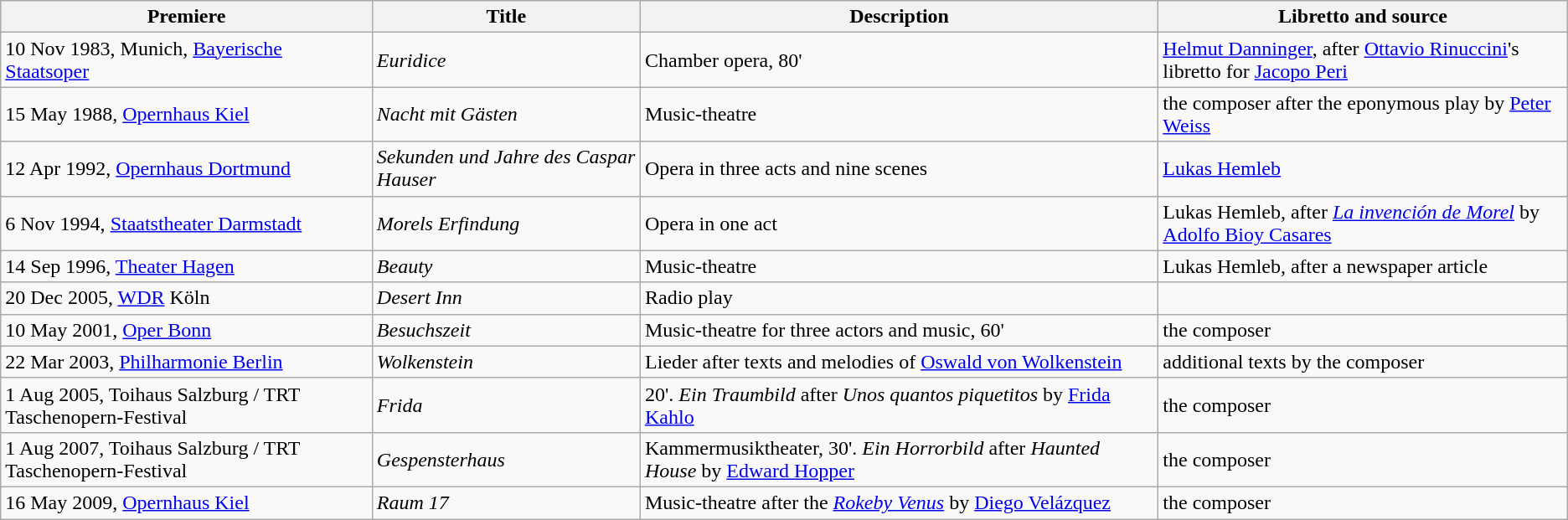<table class="wikitable sortable">
<tr>
<th>Premiere</th>
<th>Title</th>
<th class=unsortable>Description</th>
<th class=unsortable>Libretto and source</th>
</tr>
<tr>
<td>10 Nov 1983, Munich, <a href='#'>Bayerische Staatsoper</a></td>
<td><em>Euridice</em></td>
<td>Chamber opera, 80'</td>
<td><a href='#'>Helmut Danninger</a>, after <a href='#'>Ottavio Rinuccini</a>'s libretto for <a href='#'>Jacopo Peri</a></td>
</tr>
<tr>
<td>15 May 1988, <a href='#'>Opernhaus Kiel</a></td>
<td><em>Nacht mit Gästen</em></td>
<td>Music-theatre</td>
<td>the composer after the eponymous play by <a href='#'>Peter Weiss</a></td>
</tr>
<tr>
<td>12 Apr 1992, <a href='#'>Opernhaus Dortmund</a></td>
<td><em>Sekunden und Jahre des Caspar Hauser</em></td>
<td>Opera in three acts and nine scenes</td>
<td><a href='#'>Lukas Hemleb</a></td>
</tr>
<tr>
<td>6 Nov 1994, <a href='#'>Staatstheater Darmstadt</a></td>
<td><em>Morels Erfindung</em></td>
<td>Opera in one act</td>
<td>Lukas Hemleb, after <a href='#'><em>La invención de Morel</em></a> by <a href='#'>Adolfo Bioy Casares</a></td>
</tr>
<tr>
<td>14 Sep 1996, <a href='#'>Theater Hagen</a></td>
<td><em>Beauty</em></td>
<td>Music-theatre</td>
<td>Lukas Hemleb, after a newspaper article</td>
</tr>
<tr>
<td>20 Dec 2005, <a href='#'>WDR</a> Köln</td>
<td><em>Desert Inn</em></td>
<td>Radio play</td>
<td></td>
</tr>
<tr>
<td>10 May 2001, <a href='#'>Oper Bonn</a></td>
<td><em>Besuchszeit</em></td>
<td>Music-theatre for three actors and music, 60'</td>
<td>the composer</td>
</tr>
<tr>
<td>22 Mar 2003, <a href='#'>Philharmonie Berlin</a></td>
<td><em>Wolkenstein</em></td>
<td>Lieder after texts and melodies of <a href='#'>Oswald von Wolkenstein</a></td>
<td>additional texts by the composer</td>
</tr>
<tr>
<td>1 Aug 2005, Toihaus Salzburg / TRT Taschenopern-Festival</td>
<td><em>Frida</em></td>
<td>20'. <em>Ein Traumbild</em> after <em>Unos quantos piquetitos</em> by <a href='#'>Frida Kahlo</a></td>
<td>the composer</td>
</tr>
<tr>
<td>1 Aug 2007, Toihaus Salzburg / TRT Taschenopern-Festival</td>
<td><em>Gespensterhaus</em></td>
<td>Kammermusiktheater, 30'. <em>Ein Horrorbild</em> after <em>Haunted House</em> by <a href='#'>Edward Hopper</a></td>
<td>the composer</td>
</tr>
<tr>
<td>16 May 2009, <a href='#'>Opernhaus Kiel</a></td>
<td><em>Raum 17</em></td>
<td>Music-theatre after the <em><a href='#'>Rokeby Venus</a></em> by <a href='#'>Diego Velázquez</a></td>
<td>the composer</td>
</tr>
</table>
